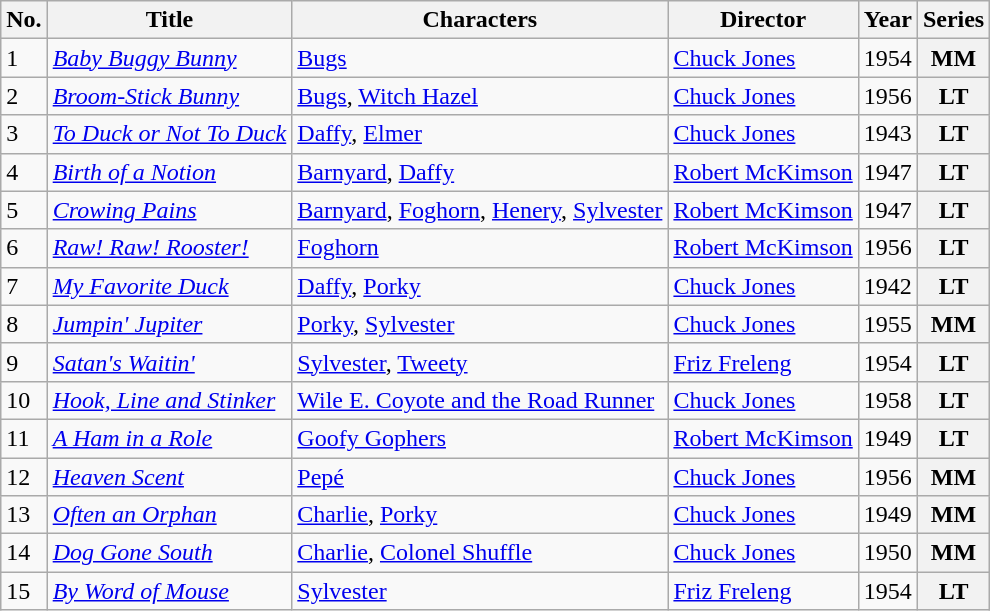<table class="wikitable sortable">
<tr>
<th>No.</th>
<th>Title</th>
<th>Characters</th>
<th>Director</th>
<th>Year</th>
<th>Series</th>
</tr>
<tr>
<td>1</td>
<td><em><a href='#'>Baby Buggy Bunny</a></em></td>
<td><a href='#'>Bugs</a></td>
<td><a href='#'>Chuck Jones</a></td>
<td>1954</td>
<th>MM</th>
</tr>
<tr>
<td>2</td>
<td><em><a href='#'>Broom-Stick Bunny</a></em></td>
<td><a href='#'>Bugs</a>, <a href='#'>Witch Hazel</a></td>
<td><a href='#'>Chuck Jones</a></td>
<td>1956</td>
<th>LT</th>
</tr>
<tr>
<td>3</td>
<td><em><a href='#'>To Duck or Not To Duck</a></em></td>
<td><a href='#'>Daffy</a>, <a href='#'>Elmer</a></td>
<td><a href='#'>Chuck Jones</a></td>
<td>1943</td>
<th>LT</th>
</tr>
<tr>
<td>4</td>
<td><em><a href='#'>Birth of a Notion</a></em></td>
<td><a href='#'>Barnyard</a>, <a href='#'>Daffy</a></td>
<td><a href='#'>Robert McKimson</a></td>
<td>1947</td>
<th>LT</th>
</tr>
<tr>
<td>5</td>
<td><em><a href='#'>Crowing Pains</a></em></td>
<td><a href='#'>Barnyard</a>, <a href='#'>Foghorn</a>, <a href='#'>Henery</a>, <a href='#'>Sylvester</a></td>
<td><a href='#'>Robert McKimson</a></td>
<td>1947</td>
<th>LT</th>
</tr>
<tr>
<td>6</td>
<td><em><a href='#'>Raw! Raw! Rooster!</a></em></td>
<td><a href='#'>Foghorn</a></td>
<td><a href='#'>Robert McKimson</a></td>
<td>1956</td>
<th>LT</th>
</tr>
<tr>
<td>7</td>
<td><em><a href='#'>My Favorite Duck</a></em></td>
<td><a href='#'>Daffy</a>, <a href='#'>Porky</a></td>
<td><a href='#'>Chuck Jones</a></td>
<td>1942</td>
<th>LT</th>
</tr>
<tr>
<td>8</td>
<td><em><a href='#'>Jumpin' Jupiter</a></em></td>
<td><a href='#'>Porky</a>, <a href='#'>Sylvester</a></td>
<td><a href='#'>Chuck Jones</a></td>
<td>1955</td>
<th>MM</th>
</tr>
<tr>
<td>9</td>
<td><em><a href='#'>Satan's Waitin'</a></em></td>
<td><a href='#'>Sylvester</a>, <a href='#'>Tweety</a></td>
<td><a href='#'>Friz Freleng</a></td>
<td>1954</td>
<th>LT</th>
</tr>
<tr>
<td>10</td>
<td><em><a href='#'>Hook, Line and Stinker</a></em></td>
<td><a href='#'>Wile E. Coyote and the Road Runner</a></td>
<td><a href='#'>Chuck Jones</a></td>
<td>1958</td>
<th>LT</th>
</tr>
<tr>
<td>11</td>
<td><em><a href='#'>A Ham in a Role</a></em></td>
<td><a href='#'>Goofy Gophers</a></td>
<td><a href='#'>Robert McKimson</a></td>
<td>1949</td>
<th>LT</th>
</tr>
<tr>
<td>12</td>
<td><em><a href='#'>Heaven Scent</a></em></td>
<td><a href='#'>Pepé</a></td>
<td><a href='#'>Chuck Jones</a></td>
<td>1956</td>
<th>MM</th>
</tr>
<tr>
<td>13</td>
<td><em><a href='#'>Often an Orphan</a></em></td>
<td><a href='#'>Charlie</a>, <a href='#'>Porky</a></td>
<td><a href='#'>Chuck Jones</a></td>
<td>1949</td>
<th>MM</th>
</tr>
<tr>
<td>14</td>
<td><em><a href='#'>Dog Gone South</a></em></td>
<td><a href='#'>Charlie</a>, <a href='#'>Colonel Shuffle</a></td>
<td><a href='#'>Chuck Jones</a></td>
<td>1950</td>
<th>MM</th>
</tr>
<tr>
<td>15</td>
<td><em><a href='#'>By Word of Mouse</a></em></td>
<td><a href='#'>Sylvester</a></td>
<td><a href='#'>Friz Freleng</a></td>
<td>1954</td>
<th>LT</th>
</tr>
</table>
